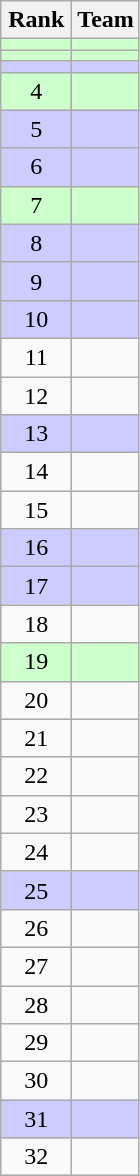<table class="wikitable">
<tr>
<th style="width: 40px;">Rank</th>
<th>Team</th>
</tr>
<tr style="background: #CCFFCC;">
<td style="text-align: center;"></td>
<td></td>
</tr>
<tr style="background: #CCFFCC;">
<td style="text-align: center;"></td>
<td></td>
</tr>
<tr style="background: #CCCCFF;">
<td style="text-align: center;"></td>
<td></td>
</tr>
<tr style="background: #CCFFCC;">
<td style="text-align: center;">4</td>
<td></td>
</tr>
<tr style="background: #CCCCFF;">
<td style="text-align: center;">5</td>
<td></td>
</tr>
<tr style="background: #CCCCFF;">
<td style="text-align: center;">6</td>
<td></td>
</tr>
<tr style="background: #CCFFCC;">
<td style="text-align: center;">7</td>
<td></td>
</tr>
<tr style="background: #CCCCFF;">
<td style="text-align: center;">8</td>
<td></td>
</tr>
<tr style="background: #CCCCFF;">
<td style="text-align: center;">9</td>
<td></td>
</tr>
<tr style="background: #CCCCFF;">
<td style="text-align: center;">10</td>
<td></td>
</tr>
<tr>
<td style="text-align: center;">11</td>
<td></td>
</tr>
<tr>
<td style="text-align: center;">12</td>
<td></td>
</tr>
<tr style="background: #CCCCFF;">
<td style="text-align: center;">13</td>
<td></td>
</tr>
<tr>
<td style="text-align: center;">14</td>
<td></td>
</tr>
<tr>
<td style="text-align: center;">15</td>
<td></td>
</tr>
<tr style="background: #CCCCFF;">
<td style="text-align: center;">16</td>
<td></td>
</tr>
<tr style="background: #CCCCFF;">
<td style="text-align: center;">17</td>
<td></td>
</tr>
<tr>
<td style="text-align: center;">18</td>
<td></td>
</tr>
<tr style="background: #CCFFCC;">
<td style="text-align: center;">19</td>
<td></td>
</tr>
<tr>
<td style="text-align: center;">20</td>
<td></td>
</tr>
<tr>
<td style="text-align: center;">21</td>
<td></td>
</tr>
<tr>
<td style="text-align: center;">22</td>
<td></td>
</tr>
<tr>
<td style="text-align: center;">23</td>
<td></td>
</tr>
<tr>
<td style="text-align: center;">24</td>
<td></td>
</tr>
<tr style="background: #CCCCFF;">
<td style="text-align: center;">25</td>
<td></td>
</tr>
<tr>
<td style="text-align: center;">26</td>
<td></td>
</tr>
<tr>
<td style="text-align: center;">27</td>
<td></td>
</tr>
<tr>
<td style="text-align: center;">28</td>
<td></td>
</tr>
<tr>
<td style="text-align: center;">29</td>
<td></td>
</tr>
<tr>
<td style="text-align: center;">30</td>
<td></td>
</tr>
<tr style="background: #CCCCFF;">
<td style="text-align: center;">31</td>
<td></td>
</tr>
<tr>
<td style="text-align: center;">32</td>
<td></td>
</tr>
</table>
